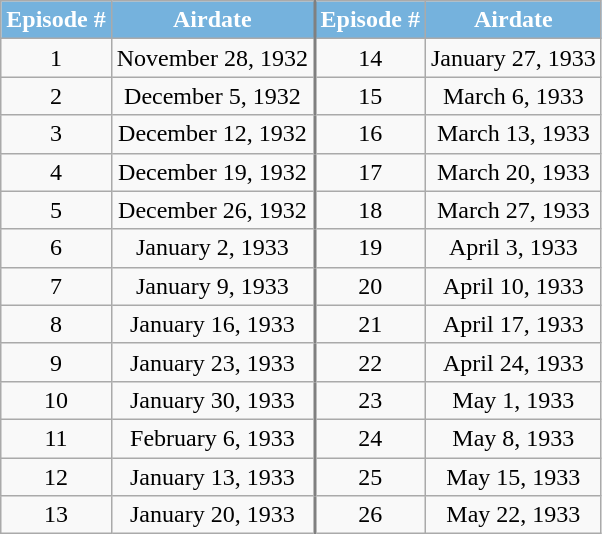<table class="wikitable">
<tr>
<th style="background-color: #75B2DD; color:#fff; text-align: center;">Episode #</th>
<th style="background-color: #75B2DD; color:#fff; text-align: center; border-right:2px solid grey;">Airdate</th>
<th style="background-color: #75B2DD; color:#fff; text-align: center;">Episode #</th>
<th style="background-color: #75B2DD; color:#fff; text-align: center;">Airdate</th>
</tr>
<tr>
<td align="center">1</td>
<td align="center" style="border-right:2px solid grey;">November 28, 1932</td>
<td align="center">14</td>
<td align="center">January 27, 1933</td>
</tr>
<tr>
<td align="center">2</td>
<td align="center" style="border-right:2px solid grey;">December 5, 1932</td>
<td align="center">15</td>
<td align="center">March 6, 1933</td>
</tr>
<tr>
<td align="center">3</td>
<td align="center" style="border-right:2px solid grey;">December 12, 1932</td>
<td align="center">16</td>
<td align="center">March 13, 1933</td>
</tr>
<tr>
<td align="center">4</td>
<td align="center" style="border-right:2px solid grey;">December 19, 1932</td>
<td align="center">17</td>
<td align="center">March 20, 1933</td>
</tr>
<tr>
<td align="center">5</td>
<td align="center" style="border-right:2px solid grey;">December 26, 1932</td>
<td align="center">18</td>
<td align="center">March 27, 1933</td>
</tr>
<tr>
<td align="center">6</td>
<td align="center" style="border-right:2px solid grey;">January 2, 1933</td>
<td align="center">19</td>
<td align="center">April 3, 1933</td>
</tr>
<tr>
<td align="center">7</td>
<td align="center" style="border-right:2px solid grey;">January 9, 1933</td>
<td align="center">20</td>
<td align="center">April 10, 1933</td>
</tr>
<tr>
<td align="center">8</td>
<td align="center" style="border-right:2px solid grey;">January 16, 1933</td>
<td align="center">21</td>
<td align="center">April 17, 1933</td>
</tr>
<tr>
<td align="center">9</td>
<td align="center" style="border-right:2px solid grey;">January 23, 1933</td>
<td align="center">22</td>
<td align="center">April 24, 1933</td>
</tr>
<tr>
<td align="center">10</td>
<td align="center" style="border-right:2px solid grey;">January 30, 1933</td>
<td align="center">23</td>
<td align="center">May 1, 1933</td>
</tr>
<tr>
<td align="center">11</td>
<td align="center" style="border-right:2px solid grey;">February 6, 1933</td>
<td align="center">24</td>
<td align="center">May 8, 1933</td>
</tr>
<tr>
<td align="center">12</td>
<td align="center" style="border-right:2px solid grey;">January 13, 1933</td>
<td align="center">25</td>
<td align="center">May 15, 1933</td>
</tr>
<tr>
<td align="center">13</td>
<td align="center" style="border-right:2px solid grey;">January 20, 1933</td>
<td align="center">26</td>
<td align="center">May 22, 1933</td>
</tr>
</table>
